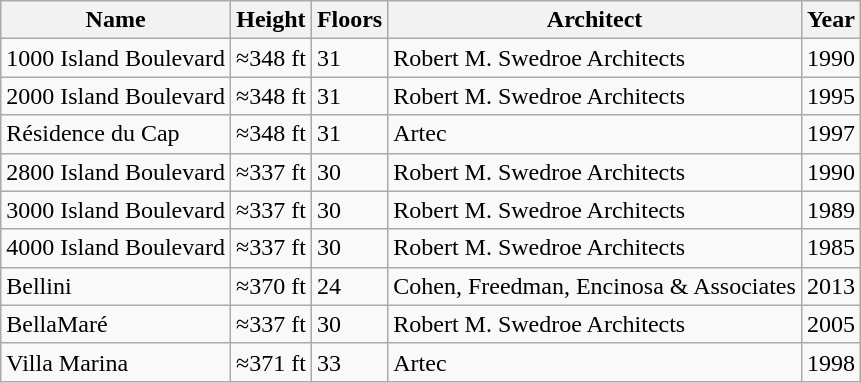<table class="wikitable sortable">
<tr>
<th>Name</th>
<th>Height</th>
<th>Floors</th>
<th>Architect</th>
<th>Year</th>
</tr>
<tr>
<td>1000 Island Boulevard</td>
<td>≈348 ft</td>
<td>31</td>
<td>Robert M. Swedroe Architects</td>
<td>1990</td>
</tr>
<tr>
<td>2000 Island Boulevard</td>
<td>≈348 ft</td>
<td>31</td>
<td>Robert M. Swedroe Architects</td>
<td>1995</td>
</tr>
<tr>
<td>Résidence du Cap</td>
<td>≈348 ft</td>
<td>31</td>
<td>Artec</td>
<td>1997</td>
</tr>
<tr>
<td>2800 Island Boulevard</td>
<td>≈337 ft</td>
<td>30</td>
<td>Robert M. Swedroe Architects</td>
<td>1990</td>
</tr>
<tr>
<td>3000 Island Boulevard</td>
<td>≈337 ft</td>
<td>30</td>
<td>Robert M. Swedroe Architects</td>
<td>1989</td>
</tr>
<tr>
<td>4000 Island Boulevard</td>
<td>≈337 ft</td>
<td>30</td>
<td>Robert M. Swedroe Architects</td>
<td>1985</td>
</tr>
<tr>
<td>Bellini</td>
<td>≈370 ft</td>
<td>24</td>
<td>Cohen, Freedman, Encinosa & Associates</td>
<td>2013</td>
</tr>
<tr>
<td>BellaMaré</td>
<td>≈337 ft</td>
<td>30</td>
<td>Robert M. Swedroe Architects</td>
<td>2005</td>
</tr>
<tr>
<td>Villa Marina</td>
<td>≈371 ft</td>
<td>33</td>
<td>Artec</td>
<td>1998</td>
</tr>
</table>
